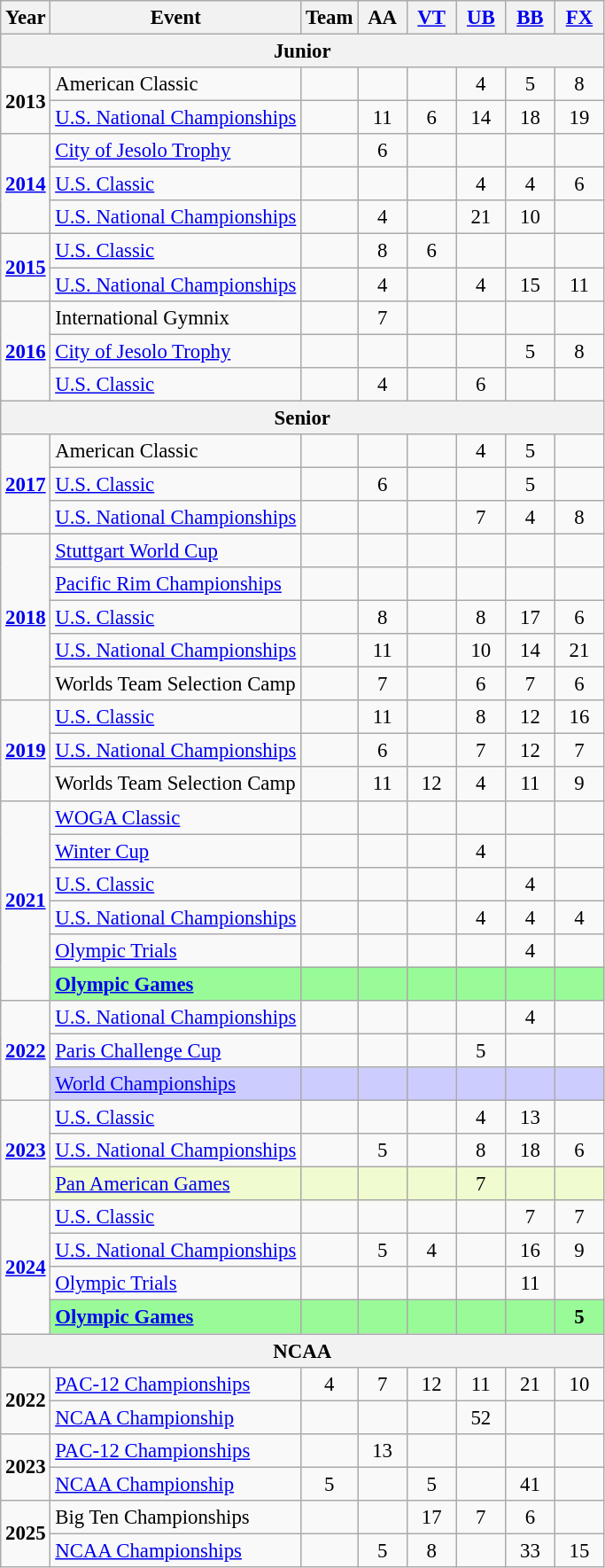<table class="wikitable" style="text-align:center; font-size:95%;">
<tr>
<th align=center>Year</th>
<th align=center>Event</th>
<th style="width:30px;">Team</th>
<th style="width:30px;">AA</th>
<th style="width:30px;"><a href='#'>VT</a></th>
<th style="width:30px;"><a href='#'>UB</a></th>
<th style="width:30px;"><a href='#'>BB</a></th>
<th style="width:30px;"><a href='#'>FX</a></th>
</tr>
<tr>
<th colspan="8"><strong>Junior</strong></th>
</tr>
<tr>
<td rowspan="2"><strong>2013</strong></td>
<td align=left>American Classic</td>
<td></td>
<td></td>
<td></td>
<td>4</td>
<td>5</td>
<td>8</td>
</tr>
<tr>
<td align=left><a href='#'>U.S. National Championships</a></td>
<td></td>
<td>11</td>
<td>6</td>
<td>14</td>
<td>18</td>
<td>19</td>
</tr>
<tr>
<td rowspan="3"><strong><a href='#'>2014</a></strong></td>
<td align=left><a href='#'>City of Jesolo Trophy</a></td>
<td></td>
<td>6</td>
<td></td>
<td></td>
<td></td>
<td></td>
</tr>
<tr>
<td align=left><a href='#'>U.S. Classic</a></td>
<td></td>
<td></td>
<td></td>
<td>4</td>
<td>4</td>
<td>6</td>
</tr>
<tr>
<td align=left><a href='#'>U.S. National Championships</a></td>
<td></td>
<td>4</td>
<td></td>
<td>21</td>
<td>10</td>
<td></td>
</tr>
<tr>
<td rowspan="2"><strong><a href='#'>2015</a></strong></td>
<td align=left><a href='#'>U.S. Classic</a></td>
<td></td>
<td>8</td>
<td>6</td>
<td></td>
<td></td>
<td></td>
</tr>
<tr>
<td align=left><a href='#'>U.S. National Championships</a></td>
<td></td>
<td>4</td>
<td></td>
<td>4</td>
<td>15</td>
<td>11</td>
</tr>
<tr>
<td rowspan="3"><strong><a href='#'>2016</a></strong></td>
<td align=left>International Gymnix</td>
<td></td>
<td>7</td>
<td></td>
<td></td>
<td></td>
<td></td>
</tr>
<tr>
<td align=left><a href='#'>City of Jesolo Trophy</a></td>
<td></td>
<td></td>
<td></td>
<td></td>
<td>5</td>
<td>8</td>
</tr>
<tr>
<td align=left><a href='#'>U.S. Classic</a></td>
<td></td>
<td>4</td>
<td></td>
<td>6</td>
<td></td>
<td></td>
</tr>
<tr>
<th colspan="8"><strong>Senior</strong></th>
</tr>
<tr>
<td rowspan="3"><strong><a href='#'>2017</a></strong></td>
<td align=left>American Classic</td>
<td></td>
<td></td>
<td></td>
<td>4</td>
<td>5</td>
<td></td>
</tr>
<tr>
<td align=left><a href='#'>U.S. Classic</a></td>
<td></td>
<td>6</td>
<td></td>
<td></td>
<td>5</td>
<td></td>
</tr>
<tr>
<td align=left><a href='#'>U.S. National Championships</a></td>
<td></td>
<td></td>
<td></td>
<td>7</td>
<td>4</td>
<td>8</td>
</tr>
<tr>
<td rowspan="5"><strong><a href='#'>2018</a></strong></td>
<td align=left><a href='#'>Stuttgart World Cup</a></td>
<td></td>
<td></td>
<td></td>
<td></td>
<td></td>
<td></td>
</tr>
<tr>
<td align=left><a href='#'>Pacific Rim Championships</a></td>
<td></td>
<td></td>
<td></td>
<td></td>
<td></td>
<td></td>
</tr>
<tr>
<td align=left><a href='#'>U.S. Classic</a></td>
<td></td>
<td>8</td>
<td></td>
<td>8</td>
<td>17</td>
<td>6</td>
</tr>
<tr>
<td align=left><a href='#'>U.S. National Championships</a></td>
<td></td>
<td>11</td>
<td></td>
<td>10</td>
<td>14</td>
<td>21</td>
</tr>
<tr>
<td align=left>Worlds Team Selection Camp</td>
<td></td>
<td>7</td>
<td></td>
<td>6</td>
<td>7</td>
<td>6</td>
</tr>
<tr>
<td rowspan="3"><strong><a href='#'>2019</a></strong></td>
<td align=left><a href='#'>U.S. Classic</a></td>
<td></td>
<td>11</td>
<td></td>
<td>8</td>
<td>12</td>
<td>16</td>
</tr>
<tr>
<td align=left><a href='#'>U.S. National Championships</a></td>
<td></td>
<td>6</td>
<td></td>
<td>7</td>
<td>12</td>
<td>7</td>
</tr>
<tr>
<td align=left>Worlds Team Selection Camp</td>
<td></td>
<td>11</td>
<td>12</td>
<td>4</td>
<td>11</td>
<td>9</td>
</tr>
<tr>
<td rowspan="6"><strong><a href='#'>2021</a></strong></td>
<td align=left><a href='#'>WOGA Classic</a></td>
<td></td>
<td></td>
<td></td>
<td></td>
<td></td>
<td></td>
</tr>
<tr>
<td align=left><a href='#'>Winter Cup</a></td>
<td></td>
<td></td>
<td></td>
<td>4</td>
<td></td>
<td></td>
</tr>
<tr>
<td align=left><a href='#'>U.S. Classic</a></td>
<td></td>
<td></td>
<td></td>
<td></td>
<td>4</td>
<td></td>
</tr>
<tr>
<td align=left><a href='#'>U.S. National Championships</a></td>
<td></td>
<td></td>
<td></td>
<td>4</td>
<td>4</td>
<td>4</td>
</tr>
<tr>
<td align=left><a href='#'>Olympic Trials</a></td>
<td></td>
<td></td>
<td></td>
<td></td>
<td>4</td>
<td></td>
</tr>
<tr bgcolor=98FB98>
<td align=left><strong><a href='#'>Olympic Games</a></strong></td>
<td></td>
<td></td>
<td></td>
<td></td>
<td></td>
<td></td>
</tr>
<tr>
<td rowspan="3"><strong><a href='#'>2022</a></strong></td>
<td align=left><a href='#'>U.S. National Championships</a></td>
<td></td>
<td></td>
<td></td>
<td></td>
<td>4</td>
<td></td>
</tr>
<tr>
<td align=left><a href='#'>Paris Challenge Cup</a></td>
<td></td>
<td></td>
<td></td>
<td>5</td>
<td></td>
<td></td>
</tr>
<tr bgcolor=#CCCCFF>
<td align=left><a href='#'>World Championships</a></td>
<td></td>
<td></td>
<td></td>
<td></td>
<td></td>
<td></td>
</tr>
<tr>
<td rowspan="3"><strong><a href='#'>2023</a></strong></td>
<td align=left><a href='#'>U.S. Classic</a></td>
<td></td>
<td></td>
<td></td>
<td>4</td>
<td>13</td>
<td></td>
</tr>
<tr>
<td align=left><a href='#'>U.S. National Championships</a></td>
<td></td>
<td>5</td>
<td></td>
<td>8</td>
<td>18</td>
<td>6</td>
</tr>
<tr bgcolor=#f0fccf>
<td align=left><a href='#'>Pan American Games</a></td>
<td></td>
<td></td>
<td></td>
<td>7</td>
<td></td>
<td></td>
</tr>
<tr>
<td rowspan="4"><strong><a href='#'>2024</a></strong></td>
<td align=left><a href='#'>U.S. Classic</a></td>
<td></td>
<td></td>
<td></td>
<td></td>
<td>7</td>
<td>7</td>
</tr>
<tr>
<td align=left><a href='#'>U.S. National Championships</a></td>
<td></td>
<td>5</td>
<td>4</td>
<td></td>
<td>16</td>
<td>9</td>
</tr>
<tr>
<td align=left><a href='#'>Olympic Trials</a></td>
<td></td>
<td></td>
<td></td>
<td></td>
<td>11</td>
<td></td>
</tr>
<tr bgcolor=98FB98>
<td align=left><strong><a href='#'>Olympic Games</a></strong></td>
<td></td>
<td></td>
<td></td>
<td></td>
<td></td>
<td><strong>5</strong></td>
</tr>
<tr>
<th colspan ="8"><strong>NCAA</strong></th>
</tr>
<tr>
<td rowspan="2"><strong>2022</strong></td>
<td align=left><a href='#'>PAC-12 Championships</a></td>
<td>4</td>
<td>7</td>
<td>12</td>
<td>11</td>
<td>21</td>
<td>10</td>
</tr>
<tr>
<td align=left><a href='#'>NCAA Championship</a></td>
<td></td>
<td></td>
<td></td>
<td>52</td>
<td></td>
<td></td>
</tr>
<tr>
<td rowspan="2"><strong>2023</strong></td>
<td align=left><a href='#'>PAC-12 Championships</a></td>
<td></td>
<td>13</td>
<td></td>
<td></td>
<td></td>
<td></td>
</tr>
<tr>
<td align=left><a href='#'>NCAA Championship</a></td>
<td>5</td>
<td></td>
<td>5</td>
<td></td>
<td>41</td>
<td></td>
</tr>
<tr>
<td rowspan="2"><strong>2025</strong></td>
<td align=left>Big Ten Championships</td>
<td></td>
<td></td>
<td>17</td>
<td>7</td>
<td>6</td>
<td></td>
</tr>
<tr>
<td align=left><a href='#'>NCAA Championships</a></td>
<td></td>
<td>5</td>
<td>8</td>
<td></td>
<td>33</td>
<td>15</td>
</tr>
</table>
